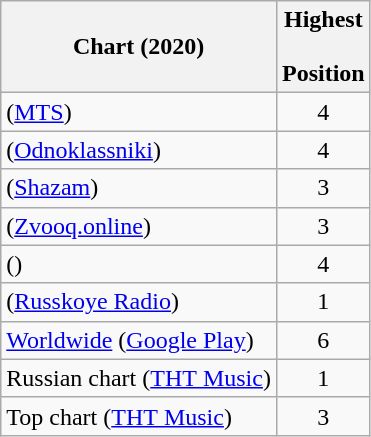<table class="wikitable">
<tr>
<th>Chart (2020)</th>
<th>Highest<br><br>Position</th>
</tr>
<tr>
<td> (<a href='#'>МТS</a>)</td>
<td align="center">4</td>
</tr>
<tr>
<td> (<a href='#'>Odnoklassniki</a>)</td>
<td align="center">4</td>
</tr>
<tr>
<td> (<a href='#'>Shazam</a>)</td>
<td align="center">3</td>
</tr>
<tr>
<td> (<a href='#'>Zvooq.online</a>)</td>
<td align="center">3</td>
</tr>
<tr>
<td> ()</td>
<td align="center">4</td>
</tr>
<tr>
<td> (<a href='#'>Russkoye Radio</a>)</td>
<td align="center">1</td>
</tr>
<tr>
<td><a href='#'>Worldwide</a> (<a href='#'>Google Play</a>)</td>
<td align="center">6</td>
</tr>
<tr>
<td>Russian chart (<a href='#'>ТНТ Music</a>)</td>
<td align="center">1</td>
</tr>
<tr>
<td>Top chart (<a href='#'>ТНТ Music</a>)</td>
<td align="center">3</td>
</tr>
</table>
